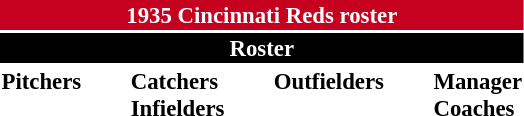<table class="toccolours" style="font-size: 95%;">
<tr>
<th colspan="10" style="background-color: #c6011f; color: white; text-align: center;">1935 Cincinnati Reds roster</th>
</tr>
<tr>
<td colspan="10" style="background-color: black; color: white; text-align: center;"><strong>Roster</strong></td>
</tr>
<tr>
<td valign="top"><strong>Pitchers</strong><br>










</td>
<td width="25px"></td>
<td valign="top"><strong>Catchers</strong><br>


<strong>Infielders</strong>







</td>
<td width="25px"></td>
<td valign="top"><strong>Outfielders</strong><br>








</td>
<td width="25px"></td>
<td valign="top"><strong>Manager</strong><br>
<strong>Coaches</strong>

</td>
</tr>
</table>
